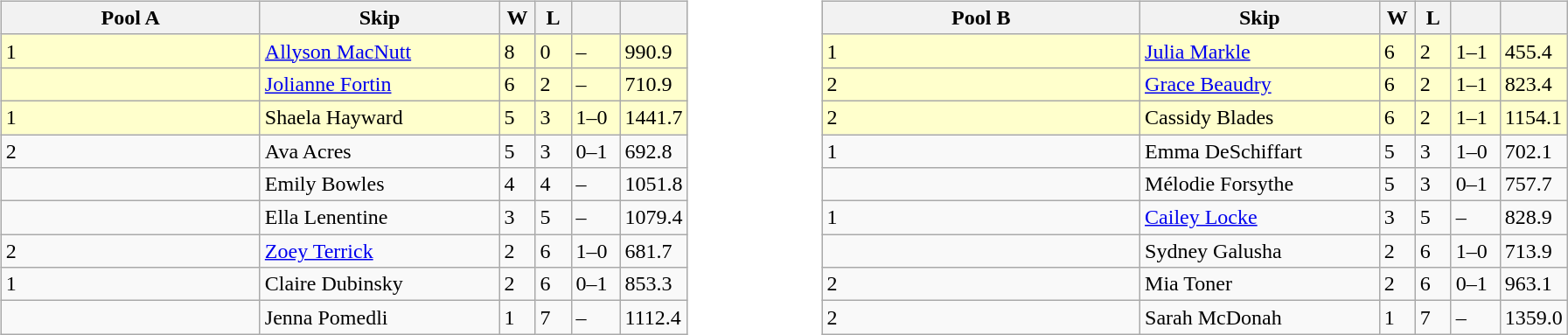<table>
<tr>
<td valign=top width=10%><br><table class=wikitable>
<tr>
<th width=190>Pool A</th>
<th width=175>Skip</th>
<th width=20>W</th>
<th width=20>L</th>
<th width=30></th>
<th width=20></th>
</tr>
<tr bgcolor=#ffffcc>
<td> 1</td>
<td><a href='#'>Allyson MacNutt</a></td>
<td>8</td>
<td>0</td>
<td>–</td>
<td>990.9</td>
</tr>
<tr bgcolor=#ffffcc>
<td></td>
<td><a href='#'>Jolianne Fortin</a></td>
<td>6</td>
<td>2</td>
<td>–</td>
<td>710.9</td>
</tr>
<tr bgcolor=#ffffcc>
<td> 1</td>
<td>Shaela Hayward</td>
<td>5</td>
<td>3</td>
<td>1–0</td>
<td>1441.7</td>
</tr>
<tr>
<td> 2</td>
<td>Ava Acres</td>
<td>5</td>
<td>3</td>
<td>0–1</td>
<td>692.8</td>
</tr>
<tr>
<td></td>
<td>Emily Bowles</td>
<td>4</td>
<td>4</td>
<td>–</td>
<td>1051.8</td>
</tr>
<tr>
<td></td>
<td>Ella Lenentine</td>
<td>3</td>
<td>5</td>
<td>–</td>
<td>1079.4</td>
</tr>
<tr>
<td> 2</td>
<td><a href='#'>Zoey Terrick</a></td>
<td>2</td>
<td>6</td>
<td>1–0</td>
<td>681.7</td>
</tr>
<tr>
<td> 1</td>
<td>Claire Dubinsky</td>
<td>2</td>
<td>6</td>
<td>0–1</td>
<td>853.3</td>
</tr>
<tr>
<td></td>
<td>Jenna Pomedli</td>
<td>1</td>
<td>7</td>
<td>–</td>
<td>1112.4</td>
</tr>
</table>
</td>
<td valign=top width=10%><br><table class=wikitable>
<tr>
<th width=235>Pool B</th>
<th width=175>Skip</th>
<th width=20>W</th>
<th width=20>L</th>
<th width=30></th>
<th width=20></th>
</tr>
<tr bgcolor=#ffffcc>
<td> 1</td>
<td><a href='#'>Julia Markle</a></td>
<td>6</td>
<td>2</td>
<td>1–1</td>
<td>455.4</td>
</tr>
<tr bgcolor=#ffffcc>
<td> 2</td>
<td><a href='#'>Grace Beaudry</a></td>
<td>6</td>
<td>2</td>
<td>1–1</td>
<td>823.4</td>
</tr>
<tr bgcolor=#ffffcc>
<td> 2</td>
<td>Cassidy Blades</td>
<td>6</td>
<td>2</td>
<td>1–1</td>
<td>1154.1</td>
</tr>
<tr>
<td> 1</td>
<td>Emma DeSchiffart</td>
<td>5</td>
<td>3</td>
<td>1–0</td>
<td>702.1</td>
</tr>
<tr>
<td></td>
<td>Mélodie Forsythe</td>
<td>5</td>
<td>3</td>
<td>0–1</td>
<td>757.7</td>
</tr>
<tr>
<td> 1</td>
<td><a href='#'>Cailey Locke</a></td>
<td>3</td>
<td>5</td>
<td>–</td>
<td>828.9</td>
</tr>
<tr>
<td></td>
<td>Sydney Galusha</td>
<td>2</td>
<td>6</td>
<td>1–0</td>
<td>713.9</td>
</tr>
<tr>
<td> 2</td>
<td>Mia Toner</td>
<td>2</td>
<td>6</td>
<td>0–1</td>
<td>963.1</td>
</tr>
<tr>
<td> 2</td>
<td>Sarah McDonah</td>
<td>1</td>
<td>7</td>
<td>–</td>
<td>1359.0</td>
</tr>
</table>
</td>
</tr>
</table>
